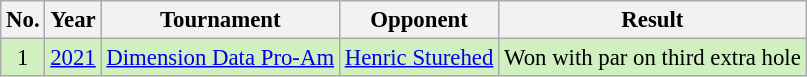<table class="wikitable" style="font-size:95%;">
<tr>
<th>No.</th>
<th>Year</th>
<th>Tournament</th>
<th>Opponent</th>
<th>Result</th>
</tr>
<tr style="background:#D0F0C0;">
<td align=center>1</td>
<td><a href='#'>2021</a></td>
<td><a href='#'>Dimension Data Pro-Am</a></td>
<td> <a href='#'>Henric Sturehed</a></td>
<td>Won with par on third extra hole</td>
</tr>
</table>
